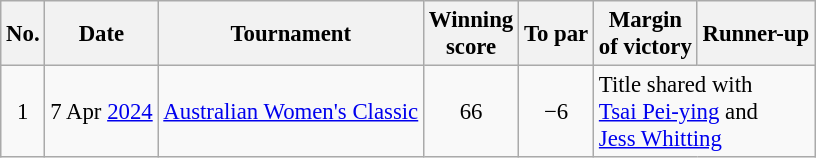<table class="wikitable" style="font-size:95%;">
<tr>
<th>No.</th>
<th>Date</th>
<th>Tournament</th>
<th>Winning<br>score</th>
<th>To par</th>
<th>Margin<br>of victory</th>
<th>Runner-up</th>
</tr>
<tr>
<td align=center>1</td>
<td align=right>7 Apr <a href='#'>2024</a></td>
<td><a href='#'>Australian Women's Classic</a></td>
<td align=center>66</td>
<td align=center>−6</td>
<td align=left colspan=2>Title shared with<br> <a href='#'>Tsai Pei-ying</a> and<br> <a href='#'>Jess Whitting</a></td>
</tr>
</table>
